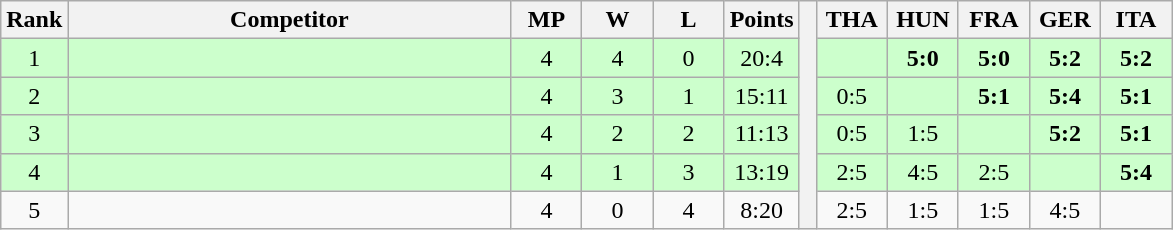<table class="wikitable" style="text-align:center">
<tr>
<th>Rank</th>
<th style="width:18em">Competitor</th>
<th style="width:2.5em">MP</th>
<th style="width:2.5em">W</th>
<th style="width:2.5em">L</th>
<th>Points</th>
<th rowspan="6"> </th>
<th style="width:2.5em">THA</th>
<th style="width:2.5em">HUN</th>
<th style="width:2.5em">FRA</th>
<th style="width:2.5em">GER</th>
<th style="width:2.5em">ITA</th>
</tr>
<tr style="background:#cfc;">
<td>1</td>
<td style="text-align:left"></td>
<td>4</td>
<td>4</td>
<td>0</td>
<td>20:4</td>
<td></td>
<td><strong>5:0</strong></td>
<td><strong>5:0</strong></td>
<td><strong>5:2</strong></td>
<td><strong>5:2</strong></td>
</tr>
<tr style="background:#cfc;">
<td>2</td>
<td style="text-align:left"></td>
<td>4</td>
<td>3</td>
<td>1</td>
<td>15:11</td>
<td>0:5</td>
<td></td>
<td><strong>5:1</strong></td>
<td><strong>5:4</strong></td>
<td><strong>5:1</strong></td>
</tr>
<tr style="background:#cfc;">
<td>3</td>
<td style="text-align:left"></td>
<td>4</td>
<td>2</td>
<td>2</td>
<td>11:13</td>
<td>0:5</td>
<td>1:5</td>
<td></td>
<td><strong>5:2</strong></td>
<td><strong>5:1</strong></td>
</tr>
<tr style="background:#cfc;">
<td>4</td>
<td style="text-align:left"></td>
<td>4</td>
<td>1</td>
<td>3</td>
<td>13:19</td>
<td>2:5</td>
<td>4:5</td>
<td>2:5</td>
<td></td>
<td><strong>5:4</strong></td>
</tr>
<tr>
<td>5</td>
<td style="text-align:left"></td>
<td>4</td>
<td>0</td>
<td>4</td>
<td>8:20</td>
<td>2:5</td>
<td>1:5</td>
<td>1:5</td>
<td>4:5</td>
<td></td>
</tr>
</table>
